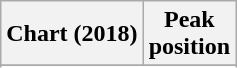<table class="wikitable sortable plainrowheaders" style="text-align:center">
<tr>
<th scope="col">Chart (2018)</th>
<th scope="col">Peak<br>position</th>
</tr>
<tr>
</tr>
<tr>
</tr>
</table>
